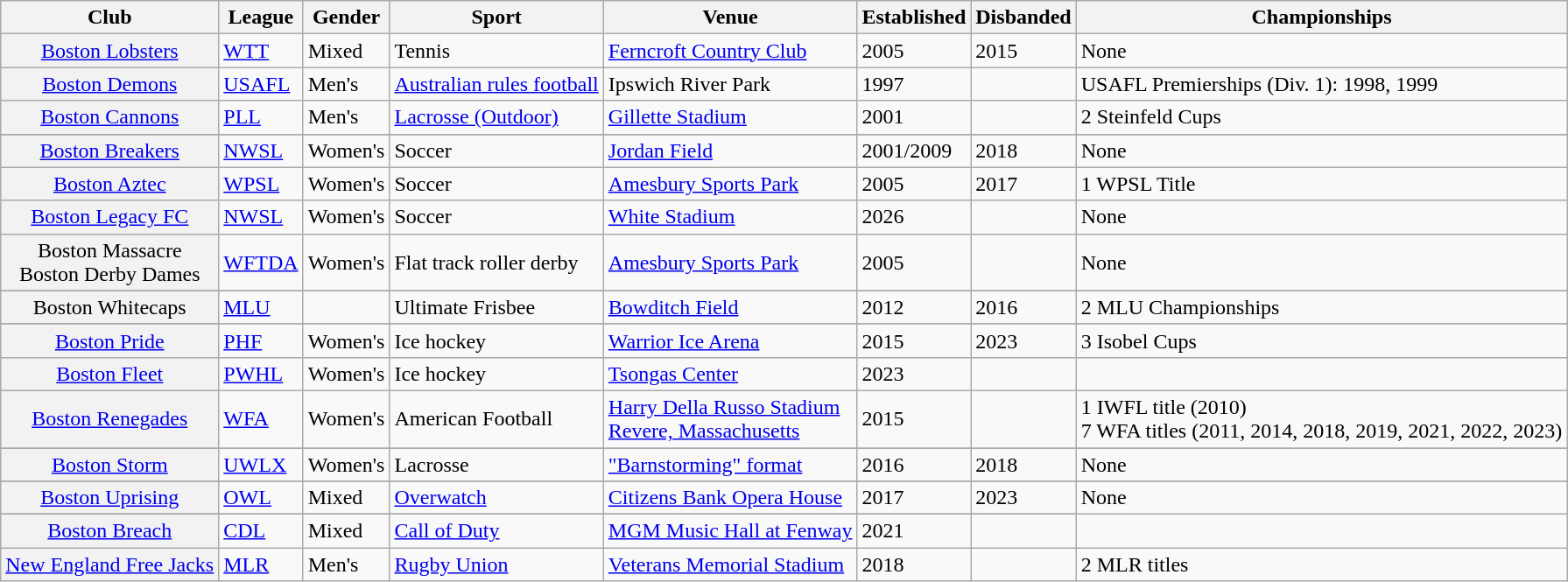<table class="wikitable">
<tr>
<th scope="col">Club</th>
<th scope="col">League</th>
<th scope="col">Gender</th>
<th scope="col">Sport</th>
<th scope="col">Venue</th>
<th scope="col">Established</th>
<th scope="col">Disbanded</th>
<th scope="col">Championships</th>
</tr>
<tr>
<th scope="row" style="font-weight: normal; text-align: center;"><a href='#'>Boston Lobsters</a></th>
<td><a href='#'>WTT</a></td>
<td>Mixed</td>
<td>Tennis</td>
<td><a href='#'>Ferncroft Country Club</a></td>
<td>2005</td>
<td>2015</td>
<td>None</td>
</tr>
<tr>
<th scope="row" style="font-weight: normal; text-align: center;"><a href='#'>Boston Demons</a></th>
<td><a href='#'>USAFL</a></td>
<td>Men's</td>
<td><a href='#'>Australian rules football</a></td>
<td>Ipswich River Park</td>
<td>1997</td>
<td></td>
<td>USAFL Premierships (Div. 1): 1998, 1999</td>
</tr>
<tr>
<th scope="row" style="font-weight: normal; text-align: center;"><a href='#'>Boston Cannons</a></th>
<td><a href='#'>PLL</a></td>
<td>Men's</td>
<td><a href='#'>Lacrosse (Outdoor)</a></td>
<td><a href='#'>Gillette Stadium</a></td>
<td>2001</td>
<td></td>
<td>2 Steinfeld Cups</td>
</tr>
<tr>
</tr>
<tr>
<th scope="row" style="font-weight: normal; text-align: center;"><a href='#'>Boston Breakers</a></th>
<td><a href='#'>NWSL</a></td>
<td>Women's</td>
<td>Soccer</td>
<td><a href='#'>Jordan Field</a></td>
<td>2001/2009</td>
<td>2018</td>
<td>None</td>
</tr>
<tr>
<th scope="row" style="font-weight: normal; text-align: center;"><a href='#'>Boston Aztec</a></th>
<td><a href='#'>WPSL</a></td>
<td>Women's</td>
<td>Soccer</td>
<td><a href='#'>Amesbury Sports Park</a></td>
<td>2005</td>
<td>2017</td>
<td>1 WPSL Title</td>
</tr>
<tr>
<th scope="row" style="font-weight: normal; text-align: center;"><a href='#'>Boston Legacy FC</a></th>
<td><a href='#'>NWSL</a></td>
<td>Women's</td>
<td>Soccer</td>
<td><a href='#'>White Stadium</a></td>
<td>2026</td>
<td></td>
<td>None</td>
</tr>
<tr>
<th scope="row" style="font-weight: normal; text-align: center;">Boston Massacre <br> Boston Derby Dames</th>
<td><a href='#'>WFTDA</a></td>
<td>Women's</td>
<td>Flat track roller derby</td>
<td><a href='#'>Amesbury Sports Park</a></td>
<td>2005</td>
<td></td>
<td>None</td>
</tr>
<tr>
</tr>
<tr>
<th scope="row" style="font-weight: normal; text-align: center;">Boston Whitecaps</th>
<td><a href='#'>MLU</a></td>
<td></td>
<td>Ultimate Frisbee</td>
<td><a href='#'>Bowditch Field</a></td>
<td>2012</td>
<td>2016</td>
<td>2 MLU Championships</td>
</tr>
<tr>
</tr>
<tr>
<th scope="row" style="font-weight: normal; text-align: center;"><a href='#'>Boston Pride</a></th>
<td><a href='#'>PHF</a></td>
<td>Women's</td>
<td>Ice hockey</td>
<td><a href='#'>Warrior Ice Arena</a></td>
<td>2015</td>
<td>2023</td>
<td>3 Isobel Cups</td>
</tr>
<tr>
<th scope="row" style="font-weight: normal; text-align: center;"><a href='#'>Boston Fleet</a></th>
<td><a href='#'>PWHL</a></td>
<td>Women's</td>
<td>Ice hockey</td>
<td><a href='#'>Tsongas Center</a></td>
<td>2023</td>
<td></td>
<td></td>
</tr>
<tr>
<th scope="row" style="font-weight: normal; text-align: center;"><a href='#'>Boston Renegades</a></th>
<td><a href='#'>WFA</a></td>
<td>Women's</td>
<td>American Football</td>
<td><a href='#'>Harry Della Russo Stadium</a><br><a href='#'>Revere, Massachusetts</a></td>
<td>2015</td>
<td></td>
<td>1 IWFL title (2010)<br>7 WFA titles (2011, 2014, 2018, 2019, 2021, 2022, 2023)</td>
</tr>
<tr>
</tr>
<tr>
<th scope="row" style="font-weight: normal; text-align: center;"><a href='#'>Boston Storm</a></th>
<td><a href='#'>UWLX</a></td>
<td>Women's</td>
<td>Lacrosse</td>
<td><a href='#'>"Barnstorming" format</a></td>
<td>2016</td>
<td>2018</td>
<td>None</td>
</tr>
<tr>
</tr>
<tr>
<th scope="row" style="font-weight: normal; text-align: center;"><a href='#'>Boston Uprising</a></th>
<td><a href='#'>OWL</a></td>
<td>Mixed</td>
<td><a href='#'>Overwatch</a></td>
<td><a href='#'>Citizens Bank Opera House</a></td>
<td>2017</td>
<td>2023</td>
<td>None</td>
</tr>
<tr>
</tr>
<tr>
<th scope="row" style="font-weight: normal; text-align: center;"><a href='#'>Boston Breach</a></th>
<td><a href='#'>CDL</a></td>
<td>Mixed</td>
<td><a href='#'>Call of Duty</a></td>
<td><a href='#'>MGM Music Hall at Fenway</a></td>
<td>2021</td>
<td></td>
</tr>
<tr>
<th scope="row" style="font-weight: normal; text-align: center;"><a href='#'>New England Free Jacks</a></th>
<td><a href='#'>MLR</a></td>
<td>Men's</td>
<td><a href='#'>Rugby Union</a></td>
<td><a href='#'>Veterans Memorial Stadium</a></td>
<td>2018</td>
<td></td>
<td>2 MLR titles</td>
</tr>
</table>
